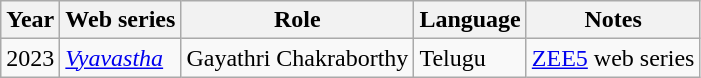<table class="wikitable sortable">
<tr>
<th>Year</th>
<th>Web series</th>
<th>Role</th>
<th>Language</th>
<th class="unsortable">Notes</th>
</tr>
<tr>
<td>2023</td>
<td><em><a href='#'>Vyavastha</a></em></td>
<td>Gayathri Chakraborthy</td>
<td>Telugu</td>
<td><a href='#'>ZEE5</a> web series</td>
</tr>
</table>
